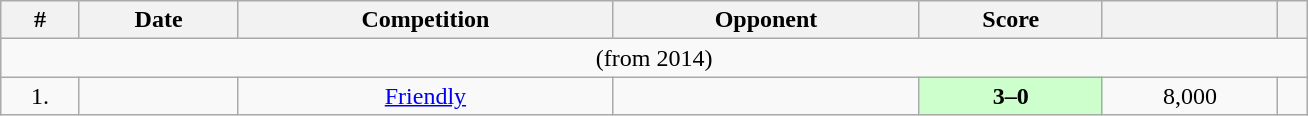<table class="wikitable" width=69% style="text-align:center;font-size:100%;">
<tr>
<th>#</th>
<th>Date</th>
<th>Competition</th>
<th>Opponent</th>
<th>Score</th>
<th></th>
<th></th>
</tr>
<tr>
<td colspan="7"><strong></strong> (from 2014)</td>
</tr>
<tr>
<td>1.</td>
<td></td>
<td rowspan="5"><a href='#'>Friendly</a></td>
<td rowspan="2" align="left"></td>
<td bgcolor="#CCFFCC"><strong>3–0</strong></td>
<td>8,000</td>
<td></td>
</tr>
</table>
